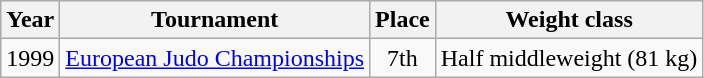<table class=wikitable>
<tr>
<th>Year</th>
<th>Tournament</th>
<th>Place</th>
<th>Weight class</th>
</tr>
<tr>
<td>1999</td>
<td><a href='#'>European Judo Championships</a></td>
<td align="center">7th</td>
<td>Half middleweight (81 kg)</td>
</tr>
</table>
